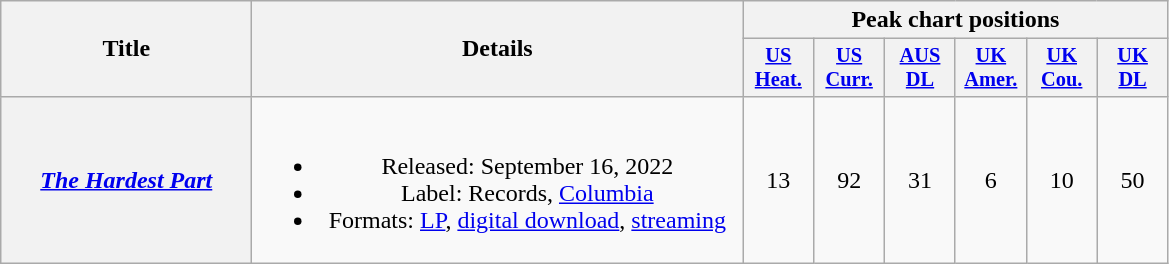<table class="wikitable plainrowheaders" style="text-align:center;">
<tr>
<th scope="col" rowspan="2" style="width:10em;">Title</th>
<th scope="col" rowspan="2" style="width:20em;">Details</th>
<th scope="col" colspan="6">Peak chart positions</th>
</tr>
<tr>
<th scope="col" style="width:3em;font-size:85%;"><a href='#'>US<br>Heat.</a><br></th>
<th scope="col" style="width:3em;font-size:85%;"><a href='#'>US<br>Curr.</a><br></th>
<th scope="col" style="width:3em;font-size:85%;"><a href='#'>AUS<br>DL</a><br></th>
<th scope="col" style="width:3em;font-size:85%;"><a href='#'>UK<br>Amer.</a><br></th>
<th scope="col" style="width:3em;font-size:85%;"><a href='#'>UK<br>Cou.</a><br></th>
<th scope="col" style="width:3em;font-size:85%;"><a href='#'>UK<br>DL</a><br></th>
</tr>
<tr>
<th scope="row"><em><a href='#'>The Hardest Part</a></em></th>
<td><br><ul><li>Released: September 16, 2022</li><li>Label: Records, <a href='#'>Columbia</a></li><li>Formats: <a href='#'>LP</a>, <a href='#'>digital download</a>, <a href='#'>streaming</a></li></ul></td>
<td>13</td>
<td>92</td>
<td>31</td>
<td>6</td>
<td>10</td>
<td>50</td>
</tr>
</table>
